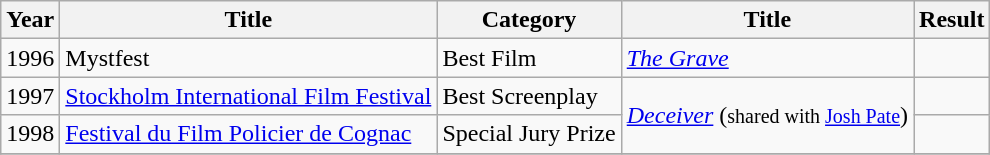<table class="wikitable">
<tr>
<th>Year</th>
<th>Title</th>
<th>Category</th>
<th>Title</th>
<th>Result</th>
</tr>
<tr>
<td>1996</td>
<td>Mystfest</td>
<td>Best Film</td>
<td><em><a href='#'>The Grave</a></em></td>
<td></td>
</tr>
<tr>
<td>1997</td>
<td><a href='#'>Stockholm International Film Festival</a></td>
<td>Best Screenplay</td>
<td rowspan=2><em><a href='#'>Deceiver</a></em> (<small>shared with <a href='#'>Josh Pate</a></small>)</td>
<td></td>
</tr>
<tr>
<td>1998</td>
<td><a href='#'>Festival du Film Policier de Cognac</a></td>
<td>Special Jury Prize</td>
<td></td>
</tr>
<tr>
</tr>
</table>
